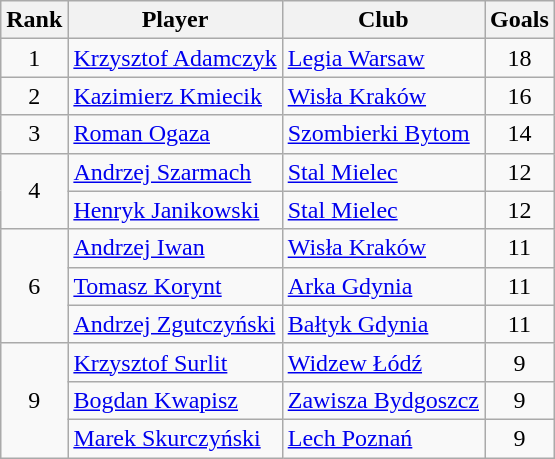<table class="wikitable" style="text-align:center">
<tr>
<th>Rank</th>
<th>Player</th>
<th>Club</th>
<th>Goals</th>
</tr>
<tr>
<td rowspan="1">1</td>
<td align="left"> <a href='#'>Krzysztof Adamczyk</a></td>
<td align="left"><a href='#'>Legia Warsaw</a></td>
<td>18</td>
</tr>
<tr>
<td rowspan="1">2</td>
<td align="left"> <a href='#'>Kazimierz Kmiecik</a></td>
<td align="left"><a href='#'>Wisła Kraków</a></td>
<td>16</td>
</tr>
<tr>
<td rowspan="1">3</td>
<td align="left"> <a href='#'>Roman Ogaza</a></td>
<td align="left"><a href='#'>Szombierki Bytom</a></td>
<td>14</td>
</tr>
<tr>
<td rowspan="2">4</td>
<td align="left"> <a href='#'>Andrzej Szarmach</a></td>
<td align="left"><a href='#'>Stal Mielec</a></td>
<td>12</td>
</tr>
<tr>
<td align="left"> <a href='#'>Henryk Janikowski</a></td>
<td align="left"><a href='#'>Stal Mielec</a></td>
<td>12</td>
</tr>
<tr>
<td rowspan="3">6</td>
<td align="left"> <a href='#'>Andrzej Iwan</a></td>
<td align="left"><a href='#'>Wisła Kraków</a></td>
<td>11</td>
</tr>
<tr>
<td align="left"> <a href='#'>Tomasz Korynt</a></td>
<td align="left"><a href='#'>Arka Gdynia</a></td>
<td>11</td>
</tr>
<tr>
<td align="left"> <a href='#'>Andrzej Zgutczyński</a></td>
<td align="left"><a href='#'>Bałtyk Gdynia</a></td>
<td>11</td>
</tr>
<tr>
<td rowspan="3">9</td>
<td align="left"> <a href='#'>Krzysztof Surlit</a></td>
<td align="left"><a href='#'>Widzew Łódź</a></td>
<td>9</td>
</tr>
<tr>
<td align="left"> <a href='#'>Bogdan Kwapisz</a></td>
<td align="left"><a href='#'>Zawisza Bydgoszcz</a></td>
<td>9</td>
</tr>
<tr>
<td align="left"> <a href='#'>Marek Skurczyński</a></td>
<td align="left"><a href='#'>Lech Poznań</a></td>
<td>9</td>
</tr>
</table>
